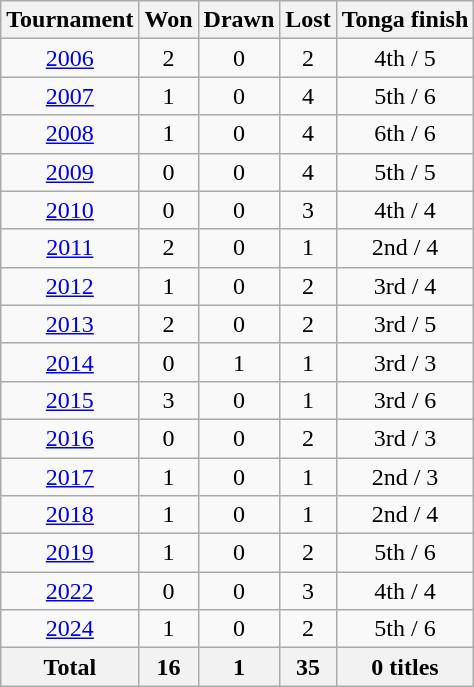<table class="wikitable sortable" style="text-align: center;">
<tr>
<th>Tournament</th>
<th>Won</th>
<th>Drawn</th>
<th>Lost</th>
<th>Tonga finish</th>
</tr>
<tr>
<td><a href='#'>2006</a></td>
<td>2</td>
<td>0</td>
<td>2</td>
<td>4th / 5</td>
</tr>
<tr>
<td><a href='#'>2007</a></td>
<td>1</td>
<td>0</td>
<td>4</td>
<td>5th / 6</td>
</tr>
<tr>
<td><a href='#'>2008</a></td>
<td>1</td>
<td>0</td>
<td>4</td>
<td>6th / 6</td>
</tr>
<tr>
<td><a href='#'>2009</a></td>
<td>0</td>
<td>0</td>
<td>4</td>
<td>5th / 5</td>
</tr>
<tr>
<td><a href='#'>2010</a></td>
<td>0</td>
<td>0</td>
<td>3</td>
<td>4th / 4</td>
</tr>
<tr>
<td><a href='#'>2011</a></td>
<td>2</td>
<td>0</td>
<td>1</td>
<td>2nd / 4</td>
</tr>
<tr>
<td><a href='#'>2012</a></td>
<td>1</td>
<td>0</td>
<td>2</td>
<td>3rd / 4</td>
</tr>
<tr>
<td><a href='#'>2013</a></td>
<td>2</td>
<td>0</td>
<td>2</td>
<td>3rd / 5</td>
</tr>
<tr>
<td><a href='#'>2014</a></td>
<td>0</td>
<td>1</td>
<td>1</td>
<td>3rd / 3</td>
</tr>
<tr>
<td><a href='#'>2015</a></td>
<td>3</td>
<td>0</td>
<td>1</td>
<td>3rd / 6</td>
</tr>
<tr>
<td><a href='#'>2016</a></td>
<td>0</td>
<td>0</td>
<td>2</td>
<td>3rd / 3</td>
</tr>
<tr>
<td><a href='#'>2017</a></td>
<td>1</td>
<td>0</td>
<td>1</td>
<td>2nd / 3</td>
</tr>
<tr>
<td><a href='#'>2018</a></td>
<td>1</td>
<td>0</td>
<td>1</td>
<td>2nd / 4</td>
</tr>
<tr>
<td><a href='#'>2019</a></td>
<td>1</td>
<td>0</td>
<td>2</td>
<td>5th / 6</td>
</tr>
<tr>
<td><a href='#'>2022</a></td>
<td>0</td>
<td>0</td>
<td>3</td>
<td>4th / 4</td>
</tr>
<tr>
<td><a href='#'>2024</a></td>
<td>1</td>
<td>0</td>
<td>2</td>
<td>5th / 6</td>
</tr>
<tr>
<th>Total</th>
<th>16</th>
<th>1</th>
<th>35</th>
<th>0 titles</th>
</tr>
</table>
